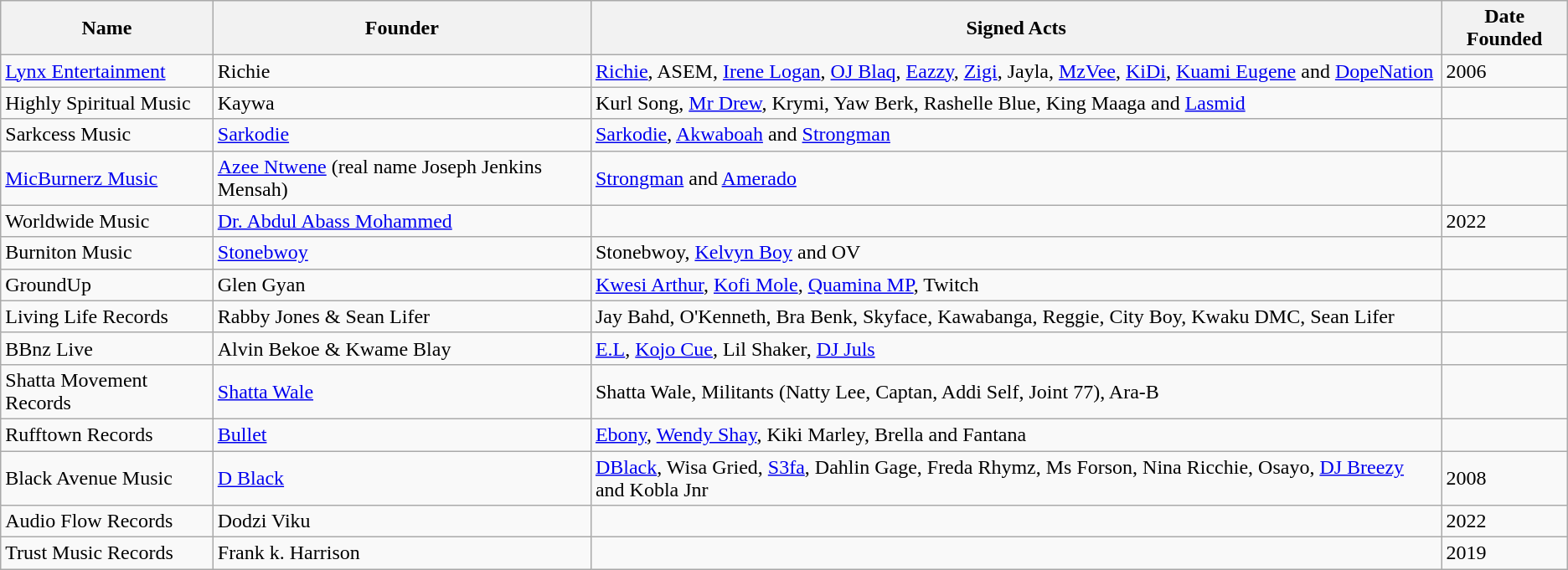<table class="wikitable">
<tr>
<th>Name</th>
<th>Founder</th>
<th>Signed Acts</th>
<th>Date Founded</th>
</tr>
<tr>
<td><a href='#'>Lynx Entertainment</a></td>
<td>Richie</td>
<td><a href='#'>Richie</a>, ASEM, <a href='#'>Irene Logan</a>, <a href='#'>OJ Blaq</a>, <a href='#'>Eazzy</a>, <a href='#'>Zigi</a>, Jayla, <a href='#'>MzVee</a>, <a href='#'>KiDi</a>, <a href='#'>Kuami Eugene</a> and <a href='#'>DopeNation</a></td>
<td>2006</td>
</tr>
<tr>
<td>Highly Spiritual Music</td>
<td>Kaywa</td>
<td>Kurl Song, <a href='#'>Mr Drew</a>, Krymi, Yaw Berk, Rashelle Blue, King Maaga and <a href='#'>Lasmid</a></td>
<td></td>
</tr>
<tr>
<td>Sarkcess Music</td>
<td><a href='#'>Sarkodie</a></td>
<td><a href='#'>Sarkodie</a>, <a href='#'>Akwaboah</a> and <a href='#'>Strongman</a></td>
<td></td>
</tr>
<tr>
<td><a href='#'>MicBurnerz Music</a></td>
<td><a href='#'>Azee Ntwene</a> (real name Joseph Jenkins Mensah)</td>
<td><a href='#'>Strongman</a> and <a href='#'>Amerado</a></td>
<td></td>
</tr>
<tr>
<td>Worldwide Music</td>
<td><a href='#'>Dr. Abdul Abass Mohammed</a></td>
<td></td>
<td>2022</td>
</tr>
<tr>
<td>Burniton Music</td>
<td><a href='#'>Stonebwoy</a></td>
<td>Stonebwoy, <a href='#'>Kelvyn Boy</a> and OV</td>
<td></td>
</tr>
<tr>
<td>GroundUp</td>
<td>Glen Gyan</td>
<td><a href='#'>Kwesi Arthur</a>, <a href='#'>Kofi Mole</a>, <a href='#'>Quamina MP</a>, Twitch</td>
<td></td>
</tr>
<tr>
<td>Living Life Records</td>
<td>Rabby Jones & Sean Lifer</td>
<td>Jay Bahd, O'Kenneth, Bra Benk, Skyface, Kawabanga, Reggie, City Boy, Kwaku DMC, Sean Lifer</td>
<td></td>
</tr>
<tr>
<td>BBnz Live</td>
<td>Alvin Bekoe & Kwame Blay</td>
<td><a href='#'>E.L</a>, <a href='#'>Kojo Cue</a>, Lil Shaker, <a href='#'>DJ Juls</a></td>
<td></td>
</tr>
<tr>
<td>Shatta Movement Records</td>
<td><a href='#'>Shatta Wale</a></td>
<td>Shatta Wale, Militants (Natty Lee, Captan, Addi Self, Joint 77), Ara-B</td>
<td></td>
</tr>
<tr>
<td>Rufftown Records</td>
<td><a href='#'>Bullet</a></td>
<td><a href='#'>Ebony</a>, <a href='#'>Wendy Shay</a>, Kiki Marley, Brella and Fantana</td>
<td></td>
</tr>
<tr>
<td>Black Avenue Music</td>
<td><a href='#'>D Black</a></td>
<td><a href='#'>DBlack</a>, Wisa Gried, <a href='#'>S3fa</a>, Dahlin Gage, Freda Rhymz, Ms Forson, Nina Ricchie, Osayo, <a href='#'>DJ Breezy</a> and Kobla Jnr</td>
<td>2008</td>
</tr>
<tr>
<td>Audio Flow Records</td>
<td>Dodzi Viku</td>
<td></td>
<td>2022</td>
</tr>
<tr>
<td>Trust Music Records</td>
<td>Frank k. Harrison</td>
<td></td>
<td>2019</td>
</tr>
</table>
